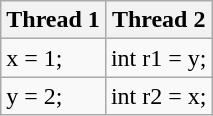<table class="wikitable">
<tr>
<th>Thread 1</th>
<th>Thread 2</th>
</tr>
<tr>
<td>x = 1;</td>
<td>int r1 = y;</td>
</tr>
<tr>
<td>y = 2;</td>
<td>int r2 = x;</td>
</tr>
</table>
